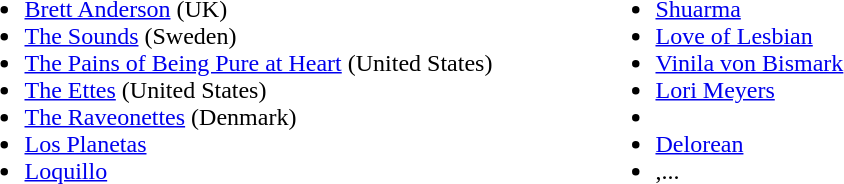<table width=100%>
<tr valign ="top">
<td width=30%><br><ul><li><a href='#'>Brett Anderson</a> (UK)</li><li><a href='#'>The Sounds</a> (Sweden)</li><li><a href='#'>The Pains of Being Pure at Heart</a> (United States)</li><li><a href='#'>The Ettes</a> (United States)</li><li><a href='#'>The Raveonettes</a> (Denmark)</li><li><a href='#'>Los Planetas</a></li><li><a href='#'>Loquillo</a></li></ul></td>
<td width=30%><br><ul><li><a href='#'>Shuarma</a></li><li><a href='#'>Love of Lesbian</a></li><li><a href='#'>Vinila von Bismark</a></li><li><a href='#'>Lori Meyers</a></li><li></li><li><a href='#'>Delorean</a></li><li>,...</li></ul></td>
<td width=30%><br></td>
</tr>
</table>
